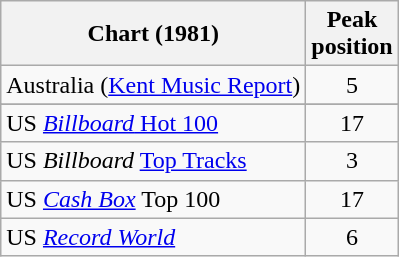<table class="wikitable sortable">
<tr>
<th>Chart (1981)</th>
<th>Peak<br>position</th>
</tr>
<tr>
<td>Australia (<a href='#'>Kent Music Report</a>)</td>
<td align="center">5</td>
</tr>
<tr>
</tr>
<tr>
</tr>
<tr>
</tr>
<tr>
</tr>
<tr>
<td>US <a href='#'><em>Billboard</em> Hot 100</a></td>
<td align="center">17</td>
</tr>
<tr>
<td>US <em>Billboard</em> <a href='#'>Top Tracks</a></td>
<td align="center">3</td>
</tr>
<tr>
<td>US <em><a href='#'>Cash Box</a></em> Top 100</td>
<td align="center">17</td>
</tr>
<tr>
<td>US <em><a href='#'>Record World</a></em></td>
<td align="center">6</td>
</tr>
</table>
